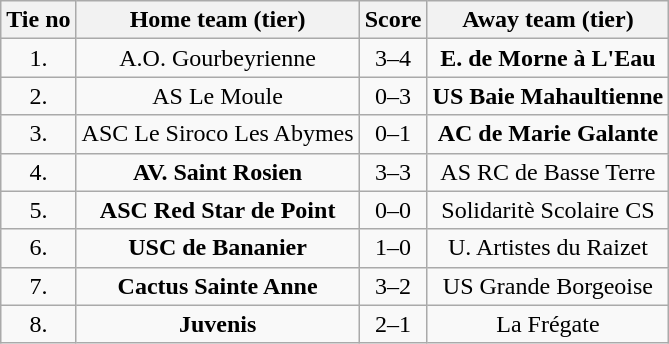<table class="wikitable" style="text-align: center">
<tr>
<th>Tie no</th>
<th>Home team (tier)</th>
<th>Score</th>
<th>Away team (tier)</th>
</tr>
<tr>
<td>1.</td>
<td> A.O. Gourbeyrienne</td>
<td>3–4</td>
<td><strong>E. de Morne à L'Eau</strong> </td>
</tr>
<tr>
<td>2.</td>
<td> AS Le Moule</td>
<td>0–3</td>
<td><strong>US Baie Mahaultienne</strong> </td>
</tr>
<tr>
<td>3.</td>
<td> ASC Le Siroco Les Abymes</td>
<td>0–1</td>
<td><strong>AC de Marie Galante</strong> </td>
</tr>
<tr>
<td>4.</td>
<td> <strong>AV. Saint Rosien</strong></td>
<td>3–3 </td>
<td>AS RC de Basse Terre </td>
</tr>
<tr>
<td>5.</td>
<td> <strong>ASC Red Star de Point</strong></td>
<td>0–0 </td>
<td>Solidaritè Scolaire CS </td>
</tr>
<tr>
<td>6.</td>
<td> <strong>USC de Bananier</strong></td>
<td>1–0</td>
<td>U. Artistes du Raizet </td>
</tr>
<tr>
<td>7.</td>
<td> <strong>Cactus Sainte Anne</strong></td>
<td>3–2</td>
<td>US Grande Borgeoise </td>
</tr>
<tr>
<td>8.</td>
<td> <strong>Juvenis</strong></td>
<td>2–1</td>
<td>La Frégate </td>
</tr>
</table>
